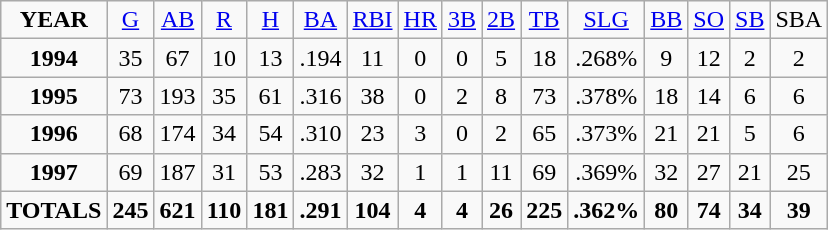<table class="wikitable">
<tr align=center>
<td><strong>YEAR</strong></td>
<td><a href='#'>G</a></td>
<td><a href='#'>AB</a></td>
<td><a href='#'>R</a></td>
<td><a href='#'>H</a></td>
<td><a href='#'>BA</a></td>
<td><a href='#'>RBI</a></td>
<td><a href='#'>HR</a></td>
<td><a href='#'>3B</a></td>
<td><a href='#'>2B</a></td>
<td><a href='#'>TB</a></td>
<td><a href='#'>SLG</a></td>
<td><a href='#'>BB</a></td>
<td><a href='#'>SO</a></td>
<td><a href='#'>SB</a></td>
<td>SBA</td>
</tr>
<tr align=center>
<td><strong>1994</strong></td>
<td>35</td>
<td>67</td>
<td>10</td>
<td>13</td>
<td>.194</td>
<td>11</td>
<td>0</td>
<td>0</td>
<td>5</td>
<td>18</td>
<td>.268%</td>
<td>9</td>
<td>12</td>
<td>2</td>
<td>2</td>
</tr>
<tr align=center>
<td><strong>1995</strong></td>
<td>73</td>
<td>193</td>
<td>35</td>
<td>61</td>
<td>.316</td>
<td>38</td>
<td>0</td>
<td>2</td>
<td>8</td>
<td>73</td>
<td>.378%</td>
<td>18</td>
<td>14</td>
<td>6</td>
<td>6</td>
</tr>
<tr align=center>
<td><strong>1996</strong></td>
<td>68</td>
<td>174</td>
<td>34</td>
<td>54</td>
<td>.310</td>
<td>23</td>
<td>3</td>
<td>0</td>
<td>2</td>
<td>65</td>
<td>.373%</td>
<td>21</td>
<td>21</td>
<td>5</td>
<td>6</td>
</tr>
<tr align=center>
<td><strong>1997</strong></td>
<td>69</td>
<td>187</td>
<td>31</td>
<td>53</td>
<td>.283</td>
<td>32</td>
<td>1</td>
<td>1</td>
<td>11</td>
<td>69</td>
<td>.369%</td>
<td>32</td>
<td>27</td>
<td>21</td>
<td>25</td>
</tr>
<tr align=center>
<td><strong>TOTALS</strong></td>
<td><strong>245</strong></td>
<td><strong>621</strong></td>
<td><strong>110</strong></td>
<td><strong>181</strong></td>
<td><strong>.291</strong></td>
<td><strong>104</strong></td>
<td><strong>4</strong></td>
<td><strong>4</strong></td>
<td><strong>26</strong></td>
<td><strong>225</strong></td>
<td><strong>.362%</strong></td>
<td><strong>80</strong></td>
<td><strong>74</strong></td>
<td><strong>34</strong></td>
<td><strong>39</strong></td>
</tr>
</table>
